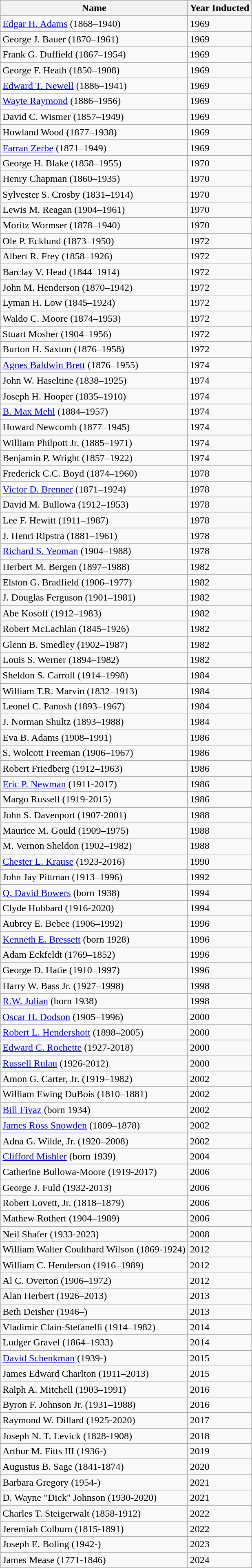<table class="wikitable sortable">
<tr>
<th>Name</th>
<th>Year Inducted</th>
</tr>
<tr>
<td><a href='#'>Edgar H. Adams</a> (1868–1940)</td>
<td>1969</td>
</tr>
<tr>
<td>George J. Bauer (1870–1961)</td>
<td>1969</td>
</tr>
<tr>
<td>Frank G. Duffield (1867–1954)</td>
<td>1969</td>
</tr>
<tr>
<td>George F. Heath (1850–1908)</td>
<td>1969</td>
</tr>
<tr>
<td><a href='#'>Edward T. Newell</a> (1886–1941)</td>
<td>1969</td>
</tr>
<tr>
<td><a href='#'>Wayte Raymond</a> (1886–1956)</td>
<td>1969</td>
</tr>
<tr>
<td>David C. Wismer (1857–1949)</td>
<td>1969</td>
</tr>
<tr>
<td>Howland Wood (1877–1938)</td>
<td>1969</td>
</tr>
<tr>
<td><a href='#'>Farran Zerbe</a> (1871–1949)</td>
<td>1969</td>
</tr>
<tr>
<td>George H. Blake (1858–1955)</td>
<td>1970</td>
</tr>
<tr>
<td>Henry Chapman (1860–1935)</td>
<td>1970</td>
</tr>
<tr>
<td>Sylvester S. Crosby (1831–1914)</td>
<td>1970</td>
</tr>
<tr>
<td>Lewis M. Reagan (1904–1961)</td>
<td>1970</td>
</tr>
<tr>
<td>Moritz Wormser (1878–1940)</td>
<td>1970</td>
</tr>
<tr>
<td>Ole P. Ecklund (1873–1950)</td>
<td>1972</td>
</tr>
<tr>
<td>Albert R. Frey (1858–1926)</td>
<td>1972</td>
</tr>
<tr>
<td>Barclay V. Head (1844–1914)</td>
<td>1972</td>
</tr>
<tr>
<td>John M. Henderson (1870–1942)</td>
<td>1972</td>
</tr>
<tr>
<td>Lyman H. Low (1845–1924)</td>
<td>1972</td>
</tr>
<tr>
<td>Waldo C. Moore (1874–1953)</td>
<td>1972</td>
</tr>
<tr>
<td>Stuart Mosher (1904–1956)</td>
<td>1972</td>
</tr>
<tr>
<td>Burton H. Saxton (1876–1958)</td>
<td>1972</td>
</tr>
<tr>
<td><a href='#'>Agnes Baldwin Brett</a> (1876–1955)</td>
<td>1974</td>
</tr>
<tr>
<td>John W. Haseltine (1838–1925)</td>
<td>1974</td>
</tr>
<tr>
<td>Joseph H. Hooper (1835–1910)</td>
<td>1974</td>
</tr>
<tr>
<td><a href='#'>B. Max Mehl</a> (1884–1957)</td>
<td>1974</td>
</tr>
<tr>
<td>Howard Newcomb (1877–1945)</td>
<td>1974</td>
</tr>
<tr>
<td>William Philpott Jr. (1885–1971)</td>
<td>1974</td>
</tr>
<tr>
<td>Benjamin P. Wright (1857–1922)</td>
<td>1974</td>
</tr>
<tr>
<td>Frederick C.C. Boyd (1874–1960)</td>
<td>1978</td>
</tr>
<tr>
<td><a href='#'>Victor D. Brenner</a> (1871–1924)</td>
<td>1978</td>
</tr>
<tr>
<td>David M. Bullowa (1912–1953)</td>
<td>1978</td>
</tr>
<tr>
<td>Lee F. Hewitt (1911–1987)</td>
<td>1978</td>
</tr>
<tr>
<td>J. Henri Ripstra (1881–1961)</td>
<td>1978</td>
</tr>
<tr>
<td><a href='#'>Richard S. Yeoman</a> (1904–1988)</td>
<td>1978</td>
</tr>
<tr>
<td>Herbert M. Bergen (1897–1988)</td>
<td>1982</td>
</tr>
<tr>
<td>Elston G. Bradfield (1906–1977)</td>
<td>1982</td>
</tr>
<tr>
<td>J. Douglas Ferguson (1901–1981)</td>
<td>1982</td>
</tr>
<tr>
<td>Abe Kosoff (1912–1983)</td>
<td>1982</td>
</tr>
<tr>
<td>Robert McLachlan (1845–1926)</td>
<td>1982</td>
</tr>
<tr>
<td>Glenn B. Smedley (1902–1987)</td>
<td>1982</td>
</tr>
<tr>
<td>Louis S. Werner (1894–1982)</td>
<td>1982</td>
</tr>
<tr>
<td>Sheldon S. Carroll (1914–1998)</td>
<td>1984</td>
</tr>
<tr>
<td>William T.R. Marvin (1832–1913)</td>
<td>1984</td>
</tr>
<tr>
<td>Leonel C. Panosh (1893–1967)</td>
<td>1984</td>
</tr>
<tr>
<td>J. Norman Shultz (1893–1988)</td>
<td>1984</td>
</tr>
<tr>
<td>Eva B. Adams (1908–1991)</td>
<td>1986</td>
</tr>
<tr>
<td>S. Wolcott Freeman (1906–1967)</td>
<td>1986</td>
</tr>
<tr>
<td>Robert Friedberg (1912–1963)</td>
<td>1986</td>
</tr>
<tr>
<td><a href='#'>Eric P. Newman</a> (1911-2017)</td>
<td>1986</td>
</tr>
<tr>
<td>Margo Russell (1919-2015)</td>
<td>1986</td>
</tr>
<tr>
<td>John S. Davenport (1907-2001)</td>
<td>1988</td>
</tr>
<tr>
<td>Maurice M. Gould (1909–1975)</td>
<td>1988</td>
</tr>
<tr>
<td>M. Vernon Sheldon (1902–1982)</td>
<td>1988</td>
</tr>
<tr>
<td><a href='#'>Chester L. Krause</a> (1923-2016)</td>
<td>1990</td>
</tr>
<tr>
<td>John Jay Pittman (1913–1996)</td>
<td>1992</td>
</tr>
<tr>
<td><a href='#'>Q. David Bowers</a> (born 1938)</td>
<td>1994</td>
</tr>
<tr>
<td>Clyde Hubbard (1916-2020)</td>
<td>1994</td>
</tr>
<tr>
<td>Aubrey E. Bebee (1906–1992)</td>
<td>1996</td>
</tr>
<tr>
<td><a href='#'>Kenneth E. Bressett</a> (born 1928)</td>
<td>1996</td>
</tr>
<tr>
<td>Adam Eckfeldt (1769–1852)</td>
<td>1996</td>
</tr>
<tr>
<td>George D. Hatie (1910–1997)</td>
<td>1996</td>
</tr>
<tr>
<td>Harry W. Bass Jr. (1927–1998)</td>
<td>1998</td>
</tr>
<tr>
<td><a href='#'>R.W. Julian</a> (born 1938)</td>
<td>1998</td>
</tr>
<tr>
<td><a href='#'>Oscar H. Dodson</a> (1905–1996)</td>
<td>2000</td>
</tr>
<tr>
<td><a href='#'>Robert L. Hendershott</a> (1898–2005)</td>
<td>2000</td>
</tr>
<tr>
<td><a href='#'>Edward C. Rochette</a> (1927-2018)</td>
<td>2000</td>
</tr>
<tr>
<td><a href='#'>Russell Rulau</a> (1926-2012)</td>
<td>2000</td>
</tr>
<tr>
<td>Amon G. Carter, Jr. (1919–1982)</td>
<td>2002</td>
</tr>
<tr>
<td>William Ewing DuBois (1810–1881)</td>
<td>2002</td>
</tr>
<tr>
<td><a href='#'>Bill Fivaz</a> (born 1934)</td>
<td>2002</td>
</tr>
<tr>
<td><a href='#'>James Ross Snowden</a> (1809–1878)</td>
<td>2002</td>
</tr>
<tr>
<td>Adna G. Wilde, Jr. (1920–2008)</td>
<td>2002</td>
</tr>
<tr>
<td><a href='#'>Clifford Mishler</a> (born 1939)</td>
<td>2004</td>
</tr>
<tr>
<td>Catherine Bullowa-Moore (1919-2017)</td>
<td>2006</td>
</tr>
<tr>
<td>George J. Fuld (1932-2013)</td>
<td>2006</td>
</tr>
<tr>
<td>Robert Lovett, Jr. (1818–1879)</td>
<td>2006</td>
</tr>
<tr>
<td>Mathew Rothert (1904–1989)</td>
<td>2006</td>
</tr>
<tr>
<td>Neil Shafer (1933-2023)</td>
<td>2008</td>
</tr>
<tr>
<td>William Walter Coulthard Wilson (1869-1924)</td>
<td>2012</td>
</tr>
<tr>
<td>William C. Henderson (1916–1989)</td>
<td>2012</td>
</tr>
<tr>
<td>Al C. Overton (1906–1972)</td>
<td>2012</td>
</tr>
<tr>
<td>Alan Herbert (1926–2013)</td>
<td>2013</td>
</tr>
<tr>
<td>Beth Deisher (1946–)</td>
<td>2013</td>
</tr>
<tr>
<td>Vladimir Clain-Stefanelli (1914–1982)</td>
<td>2014</td>
</tr>
<tr>
<td>Ludger Gravel (1864–1933)</td>
<td>2014</td>
</tr>
<tr>
<td><a href='#'>David Schenkman</a> (1939-)</td>
<td>2015</td>
</tr>
<tr>
<td>James Edward Charlton (1911–2013)</td>
<td>2015</td>
</tr>
<tr>
<td>Ralph A. Mitchell (1903–1991)</td>
<td>2016</td>
</tr>
<tr>
<td>Byron F. Johnson Jr. (1931–1988)</td>
<td>2016</td>
</tr>
<tr>
<td>Raymond W. Dillard (1925-2020)</td>
<td>2017</td>
</tr>
<tr>
<td>Joseph N. T. Levick (1828-1908)</td>
<td>2018</td>
</tr>
<tr>
<td>Arthur M. Fitts III (1936-)</td>
<td>2019</td>
</tr>
<tr>
<td>Augustus B. Sage (1841-1874)</td>
<td>2020</td>
</tr>
<tr>
<td>Barbara Gregory (1954-)</td>
<td>2021</td>
</tr>
<tr>
<td>D. Wayne "Dick" Johnson (1930-2020)</td>
<td>2021</td>
</tr>
<tr>
<td>Charles T. Steigerwalt (1858-1912)</td>
<td>2022</td>
</tr>
<tr>
<td>Jeremiah Colburn (1815-1891)</td>
<td>2022</td>
</tr>
<tr>
<td>Joseph E. Boling (1942-)</td>
<td>2023</td>
</tr>
<tr>
<td>James Mease (1771-1846)</td>
<td>2024</td>
</tr>
</table>
